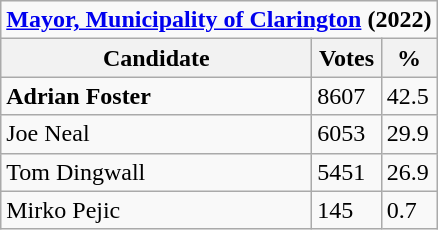<table class="wikitable">
<tr>
<td Colspan="3" align="center"><strong><a href='#'>Mayor, Municipality of Clarington</a> (2022)</strong></td>
</tr>
<tr>
<th bgcolor="#DDDDFF" width="200px">Candidate</th>
<th bgcolor="#DDDDFF">Votes</th>
<th bgcolor="#DDDDFF">%</th>
</tr>
<tr>
<td><strong>Adrian Foster</strong></td>
<td>8607</td>
<td>42.5</td>
</tr>
<tr>
<td>Joe Neal</td>
<td>6053</td>
<td>29.9</td>
</tr>
<tr>
<td>Tom Dingwall</td>
<td>5451</td>
<td>26.9</td>
</tr>
<tr>
<td>Mirko Pejic</td>
<td>145</td>
<td>0.7</td>
</tr>
</table>
